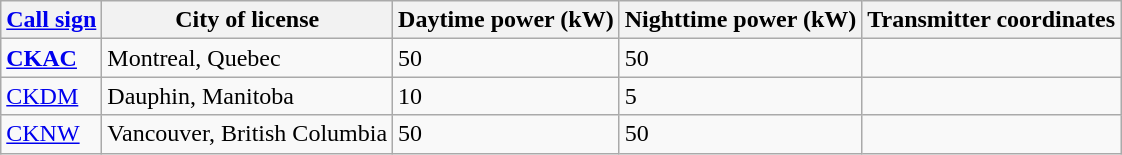<table class="wikitable sortable">
<tr>
<th><a href='#'>Call sign</a></th>
<th>City of license</th>
<th>Daytime power (kW)</th>
<th>Nighttime power (kW)</th>
<th>Transmitter coordinates</th>
</tr>
<tr>
<td><strong><a href='#'>CKAC</a></strong></td>
<td>Montreal, Quebec</td>
<td>50</td>
<td>50</td>
<td></td>
</tr>
<tr>
<td><a href='#'>CKDM</a></td>
<td>Dauphin, Manitoba</td>
<td>10</td>
<td>5</td>
<td></td>
</tr>
<tr>
<td><a href='#'>CKNW</a></td>
<td>Vancouver, British Columbia</td>
<td>50</td>
<td>50</td>
<td></td>
</tr>
</table>
